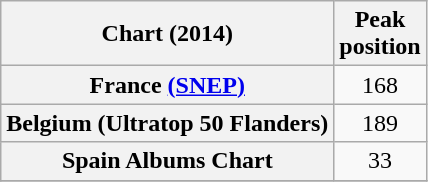<table class="wikitable plainrowheaders" style="text-align:center;">
<tr>
<th>Chart (2014)</th>
<th>Peak<br>position</th>
</tr>
<tr>
<th scope="row">France <a href='#'>(SNEP)</a></th>
<td>168</td>
</tr>
<tr>
<th scope="row">Belgium (Ultratop 50 Flanders)</th>
<td>189</td>
</tr>
<tr>
<th scope="row">Spain Albums Chart</th>
<td>33</td>
</tr>
<tr>
</tr>
</table>
